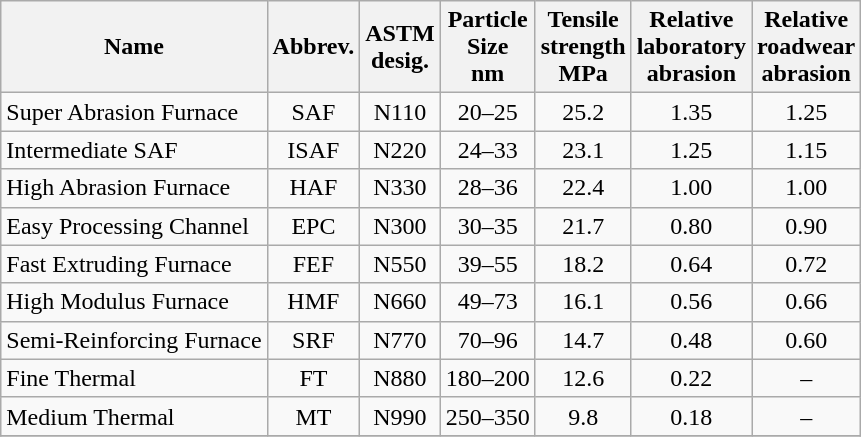<table class="wikitable">
<tr>
<th>Name</th>
<th>Abbrev.</th>
<th>ASTM <br> desig.</th>
<th>Particle<br> Size <br> nm</th>
<th>Tensile <br>strength <br> MPa</th>
<th>Relative<br> laboratory<br> abrasion</th>
<th>Relative <br> roadwear<br> abrasion</th>
</tr>
<tr>
<td>Super Abrasion Furnace</td>
<td align=center>SAF</td>
<td align=center>N110</td>
<td align=center>20–25</td>
<td align=center>25.2</td>
<td align=center>1.35</td>
<td align=center>1.25</td>
</tr>
<tr>
<td>Intermediate SAF</td>
<td align=center>ISAF</td>
<td align=center>N220</td>
<td align=center>24–33</td>
<td align=center>23.1</td>
<td align=center>1.25</td>
<td align=center>1.15</td>
</tr>
<tr>
<td>High Abrasion Furnace</td>
<td align=center>HAF</td>
<td align=center>N330</td>
<td align=center>28–36</td>
<td align=center>22.4</td>
<td align=center>1.00</td>
<td align=center>1.00</td>
</tr>
<tr>
<td>Easy Processing Channel</td>
<td align=center>EPC</td>
<td align=center>N300</td>
<td align=center>30–35</td>
<td align=center>21.7</td>
<td align=center>0.80</td>
<td align=center>0.90</td>
</tr>
<tr>
<td>Fast Extruding Furnace</td>
<td align=center>FEF</td>
<td align=center>N550</td>
<td align=center>39–55</td>
<td align=center>18.2</td>
<td align=center>0.64</td>
<td align=center>0.72</td>
</tr>
<tr>
<td>High Modulus Furnace</td>
<td align=center>HMF</td>
<td align=center>N660</td>
<td align=center>49–73</td>
<td align=center>16.1</td>
<td align=center>0.56</td>
<td align=center>0.66</td>
</tr>
<tr>
<td>Semi-Reinforcing Furnace</td>
<td align=center>SRF</td>
<td align=center>N770</td>
<td align=center>70–96</td>
<td align=center>14.7</td>
<td align=center>0.48</td>
<td align=center>0.60</td>
</tr>
<tr>
<td>Fine Thermal</td>
<td align=center>FT</td>
<td align=center>N880</td>
<td align=center>180–200</td>
<td align=center>12.6</td>
<td align=center>0.22</td>
<td align=center>–</td>
</tr>
<tr>
<td>Medium Thermal</td>
<td align=center>MT</td>
<td align=center>N990</td>
<td align=center>250–350</td>
<td align=center>9.8</td>
<td align=center>0.18</td>
<td align=center>–</td>
</tr>
<tr>
</tr>
</table>
